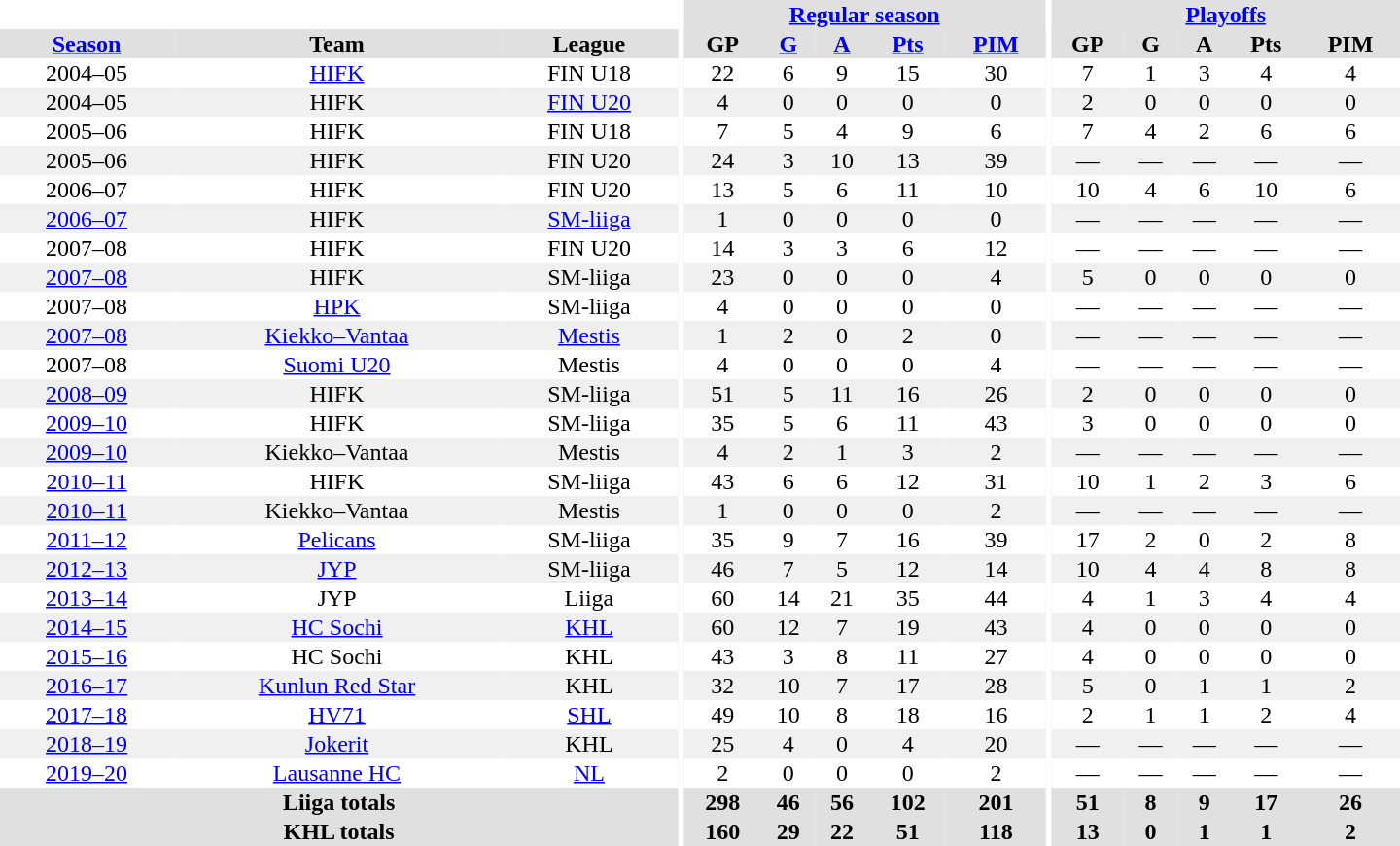<table border="0" cellpadding="1" cellspacing="0" style="text-align:center; width:60em">
<tr bgcolor="#e0e0e0">
<th colspan="3" bgcolor="#ffffff"></th>
<th rowspan="99" bgcolor="#ffffff"></th>
<th colspan="5"><a href='#'>Regular season</a></th>
<th rowspan="99" bgcolor="#ffffff"></th>
<th colspan="5"><a href='#'>Playoffs</a></th>
</tr>
<tr bgcolor="#e0e0e0">
<th><a href='#'>Season</a></th>
<th>Team</th>
<th>League</th>
<th>GP</th>
<th><a href='#'>G</a></th>
<th><a href='#'>A</a></th>
<th><a href='#'>Pts</a></th>
<th><a href='#'>PIM</a></th>
<th>GP</th>
<th>G</th>
<th>A</th>
<th>Pts</th>
<th>PIM</th>
</tr>
<tr>
<td>2004–05</td>
<td><a href='#'>HIFK</a></td>
<td>FIN U18</td>
<td>22</td>
<td>6</td>
<td>9</td>
<td>15</td>
<td>30</td>
<td>7</td>
<td>1</td>
<td>3</td>
<td>4</td>
<td>4</td>
</tr>
<tr bgcolor="#f0f0f0">
<td>2004–05</td>
<td>HIFK</td>
<td><a href='#'>FIN U20</a></td>
<td>4</td>
<td>0</td>
<td>0</td>
<td>0</td>
<td>0</td>
<td>2</td>
<td>0</td>
<td>0</td>
<td>0</td>
<td>0</td>
</tr>
<tr>
<td>2005–06</td>
<td>HIFK</td>
<td>FIN U18</td>
<td>7</td>
<td>5</td>
<td>4</td>
<td>9</td>
<td>6</td>
<td>7</td>
<td>4</td>
<td>2</td>
<td>6</td>
<td>6</td>
</tr>
<tr bgcolor="#f0f0f0">
<td>2005–06</td>
<td>HIFK</td>
<td>FIN U20</td>
<td>24</td>
<td>3</td>
<td>10</td>
<td>13</td>
<td>39</td>
<td>—</td>
<td>—</td>
<td>—</td>
<td>—</td>
<td>—</td>
</tr>
<tr>
<td>2006–07</td>
<td>HIFK</td>
<td>FIN U20</td>
<td>13</td>
<td>5</td>
<td>6</td>
<td>11</td>
<td>10</td>
<td>10</td>
<td>4</td>
<td>6</td>
<td>10</td>
<td>6</td>
</tr>
<tr bgcolor="#f0f0f0">
<td><a href='#'>2006–07</a></td>
<td>HIFK</td>
<td><a href='#'>SM-liiga</a></td>
<td>1</td>
<td>0</td>
<td>0</td>
<td>0</td>
<td>0</td>
<td>—</td>
<td>—</td>
<td>—</td>
<td>—</td>
<td>—</td>
</tr>
<tr>
<td>2007–08</td>
<td>HIFK</td>
<td>FIN U20</td>
<td>14</td>
<td>3</td>
<td>3</td>
<td>6</td>
<td>12</td>
<td>—</td>
<td>—</td>
<td>—</td>
<td>—</td>
<td>—</td>
</tr>
<tr bgcolor="#f0f0f0">
<td><a href='#'>2007–08</a></td>
<td>HIFK</td>
<td>SM-liiga</td>
<td>23</td>
<td>0</td>
<td>0</td>
<td>0</td>
<td>4</td>
<td>5</td>
<td>0</td>
<td>0</td>
<td>0</td>
<td>0</td>
</tr>
<tr>
<td>2007–08</td>
<td><a href='#'>HPK</a></td>
<td>SM-liiga</td>
<td>4</td>
<td>0</td>
<td>0</td>
<td>0</td>
<td>0</td>
<td>—</td>
<td>—</td>
<td>—</td>
<td>—</td>
<td>—</td>
</tr>
<tr bgcolor="#f0f0f0">
<td><a href='#'>2007–08</a></td>
<td><a href='#'>Kiekko–Vantaa</a></td>
<td><a href='#'>Mestis</a></td>
<td>1</td>
<td>2</td>
<td>0</td>
<td>2</td>
<td>0</td>
<td>—</td>
<td>—</td>
<td>—</td>
<td>—</td>
<td>—</td>
</tr>
<tr>
<td>2007–08</td>
<td><a href='#'>Suomi U20</a></td>
<td>Mestis</td>
<td>4</td>
<td>0</td>
<td>0</td>
<td>0</td>
<td>4</td>
<td>—</td>
<td>—</td>
<td>—</td>
<td>—</td>
<td>—</td>
</tr>
<tr bgcolor="#f0f0f0">
<td><a href='#'>2008–09</a></td>
<td>HIFK</td>
<td>SM-liiga</td>
<td>51</td>
<td>5</td>
<td>11</td>
<td>16</td>
<td>26</td>
<td>2</td>
<td>0</td>
<td>0</td>
<td>0</td>
<td>0</td>
</tr>
<tr>
<td><a href='#'>2009–10</a></td>
<td>HIFK</td>
<td>SM-liiga</td>
<td>35</td>
<td>5</td>
<td>6</td>
<td>11</td>
<td>43</td>
<td>3</td>
<td>0</td>
<td>0</td>
<td>0</td>
<td>0</td>
</tr>
<tr bgcolor="#f0f0f0">
<td><a href='#'>2009–10</a></td>
<td>Kiekko–Vantaa</td>
<td>Mestis</td>
<td>4</td>
<td>2</td>
<td>1</td>
<td>3</td>
<td>2</td>
<td>—</td>
<td>—</td>
<td>—</td>
<td>—</td>
<td>—</td>
</tr>
<tr>
<td><a href='#'>2010–11</a></td>
<td>HIFK</td>
<td>SM-liiga</td>
<td>43</td>
<td>6</td>
<td>6</td>
<td>12</td>
<td>31</td>
<td>10</td>
<td>1</td>
<td>2</td>
<td>3</td>
<td>6</td>
</tr>
<tr bgcolor="#f0f0f0">
<td><a href='#'>2010–11</a></td>
<td>Kiekko–Vantaa</td>
<td>Mestis</td>
<td>1</td>
<td>0</td>
<td>0</td>
<td>0</td>
<td>2</td>
<td>—</td>
<td>—</td>
<td>—</td>
<td>—</td>
<td>—</td>
</tr>
<tr>
<td><a href='#'>2011–12</a></td>
<td><a href='#'>Pelicans</a></td>
<td>SM-liiga</td>
<td>35</td>
<td>9</td>
<td>7</td>
<td>16</td>
<td>39</td>
<td>17</td>
<td>2</td>
<td>0</td>
<td>2</td>
<td>8</td>
</tr>
<tr bgcolor="#f0f0f0">
<td><a href='#'>2012–13</a></td>
<td><a href='#'>JYP</a></td>
<td>SM-liiga</td>
<td>46</td>
<td>7</td>
<td>5</td>
<td>12</td>
<td>14</td>
<td>10</td>
<td>4</td>
<td>4</td>
<td>8</td>
<td>8</td>
</tr>
<tr>
<td><a href='#'>2013–14</a></td>
<td>JYP</td>
<td>Liiga</td>
<td>60</td>
<td>14</td>
<td>21</td>
<td>35</td>
<td>44</td>
<td>4</td>
<td>1</td>
<td>3</td>
<td>4</td>
<td>4</td>
</tr>
<tr bgcolor="#f0f0f0">
<td><a href='#'>2014–15</a></td>
<td><a href='#'>HC Sochi</a></td>
<td><a href='#'>KHL</a></td>
<td>60</td>
<td>12</td>
<td>7</td>
<td>19</td>
<td>43</td>
<td>4</td>
<td>0</td>
<td>0</td>
<td>0</td>
<td>0</td>
</tr>
<tr>
<td><a href='#'>2015–16</a></td>
<td>HC Sochi</td>
<td>KHL</td>
<td>43</td>
<td>3</td>
<td>8</td>
<td>11</td>
<td>27</td>
<td>4</td>
<td>0</td>
<td>0</td>
<td>0</td>
<td>0</td>
</tr>
<tr bgcolor="#f0f0f0">
<td><a href='#'>2016–17</a></td>
<td><a href='#'>Kunlun Red Star</a></td>
<td>KHL</td>
<td>32</td>
<td>10</td>
<td>7</td>
<td>17</td>
<td>28</td>
<td>5</td>
<td>0</td>
<td>1</td>
<td>1</td>
<td>2</td>
</tr>
<tr>
<td><a href='#'>2017–18</a></td>
<td><a href='#'>HV71</a></td>
<td><a href='#'>SHL</a></td>
<td>49</td>
<td>10</td>
<td>8</td>
<td>18</td>
<td>16</td>
<td>2</td>
<td>1</td>
<td>1</td>
<td>2</td>
<td>4</td>
</tr>
<tr bgcolor="#f0f0f0">
<td><a href='#'>2018–19</a></td>
<td><a href='#'>Jokerit</a></td>
<td>KHL</td>
<td>25</td>
<td>4</td>
<td>0</td>
<td>4</td>
<td>20</td>
<td>—</td>
<td>—</td>
<td>—</td>
<td>—</td>
<td>—</td>
</tr>
<tr>
<td><a href='#'>2019–20</a></td>
<td><a href='#'>Lausanne HC</a></td>
<td><a href='#'>NL</a></td>
<td>2</td>
<td>0</td>
<td>0</td>
<td>0</td>
<td>2</td>
<td>—</td>
<td>—</td>
<td>—</td>
<td>—</td>
<td>—</td>
</tr>
<tr bgcolor="#e0e0e0">
<th colspan="3">Liiga totals</th>
<th>298</th>
<th>46</th>
<th>56</th>
<th>102</th>
<th>201</th>
<th>51</th>
<th>8</th>
<th>9</th>
<th>17</th>
<th>26</th>
</tr>
<tr bgcolor="#e0e0e0">
<th colspan="3">KHL totals</th>
<th>160</th>
<th>29</th>
<th>22</th>
<th>51</th>
<th>118</th>
<th>13</th>
<th>0</th>
<th>1</th>
<th>1</th>
<th>2</th>
</tr>
</table>
